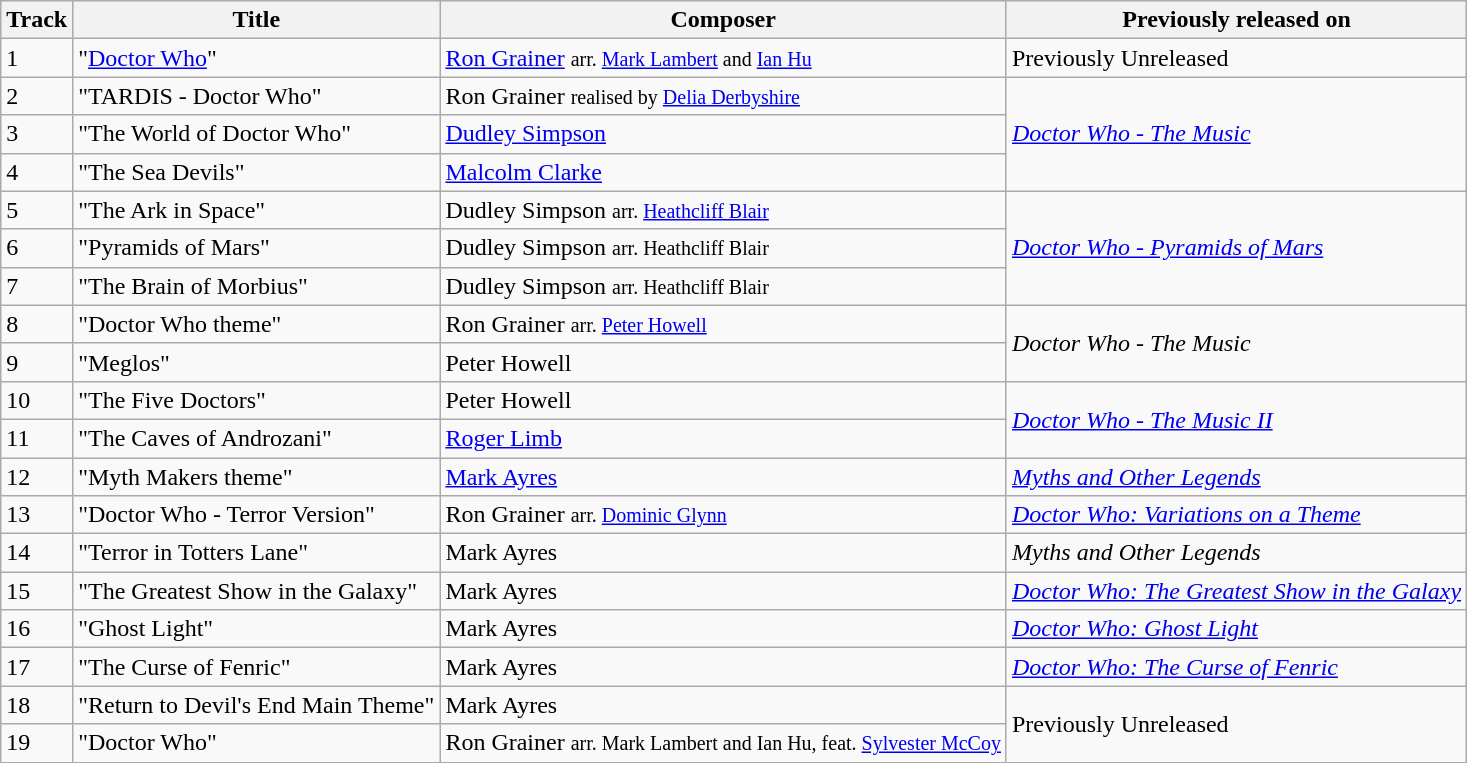<table class="wikitable">
<tr>
<th>Track</th>
<th>Title</th>
<th>Composer</th>
<th>Previously released on</th>
</tr>
<tr>
<td>1</td>
<td>"<a href='#'>Doctor Who</a>"</td>
<td><a href='#'>Ron Grainer</a> <small>arr. <a href='#'>Mark Lambert</a> and <a href='#'>Ian Hu</a></small></td>
<td>Previously Unreleased</td>
</tr>
<tr>
<td>2</td>
<td>"TARDIS - Doctor Who"</td>
<td>Ron Grainer <small>realised by <a href='#'>Delia Derbyshire</a></small></td>
<td rowspan="3"><em><a href='#'>Doctor Who - The Music</a></em></td>
</tr>
<tr>
<td>3</td>
<td>"The World of Doctor Who"</td>
<td><a href='#'>Dudley Simpson</a></td>
</tr>
<tr>
<td>4</td>
<td>"The Sea Devils"</td>
<td><a href='#'>Malcolm Clarke</a></td>
</tr>
<tr>
<td>5</td>
<td>"The Ark in Space"</td>
<td>Dudley Simpson <small>arr. <a href='#'>Heathcliff Blair</a></small></td>
<td rowspan="3"><em><a href='#'>Doctor Who - Pyramids of Mars</a></em></td>
</tr>
<tr>
<td>6</td>
<td>"Pyramids of Mars"</td>
<td>Dudley Simpson <small>arr. Heathcliff Blair</small></td>
</tr>
<tr>
<td>7</td>
<td>"The Brain of Morbius"</td>
<td>Dudley Simpson <small>arr. Heathcliff Blair</small></td>
</tr>
<tr>
<td>8</td>
<td>"Doctor Who theme"</td>
<td>Ron Grainer <small>arr. <a href='#'>Peter Howell</a></small></td>
<td rowspan="2"><em>Doctor Who - The Music</em></td>
</tr>
<tr>
<td>9</td>
<td>"Meglos"</td>
<td>Peter Howell</td>
</tr>
<tr>
<td>10</td>
<td>"The Five Doctors" </td>
<td>Peter Howell</td>
<td rowspan="2"><em><a href='#'>Doctor Who - The Music II</a></em></td>
</tr>
<tr>
<td>11</td>
<td>"The Caves of Androzani" </td>
<td><a href='#'>Roger Limb</a></td>
</tr>
<tr>
<td>12</td>
<td>"Myth Makers theme"</td>
<td><a href='#'>Mark Ayres</a></td>
<td><em><a href='#'>Myths and Other Legends</a></em></td>
</tr>
<tr>
<td>13</td>
<td>"Doctor Who - Terror Version"</td>
<td>Ron Grainer <small>arr. <a href='#'>Dominic Glynn</a></small></td>
<td><em><a href='#'>Doctor Who: Variations on a Theme</a></em></td>
</tr>
<tr>
<td>14</td>
<td>"Terror in Totters Lane"</td>
<td>Mark Ayres</td>
<td><em>Myths and Other Legends</em></td>
</tr>
<tr>
<td>15</td>
<td>"The Greatest Show in the Galaxy" </td>
<td>Mark Ayres</td>
<td><em><a href='#'>Doctor Who: The Greatest Show in the Galaxy</a></em></td>
</tr>
<tr>
<td>16</td>
<td>"Ghost Light" </td>
<td>Mark Ayres</td>
<td><em><a href='#'>Doctor Who: Ghost Light</a></em></td>
</tr>
<tr>
<td>17</td>
<td>"The Curse of Fenric" </td>
<td>Mark Ayres</td>
<td><em><a href='#'>Doctor Who: The Curse of Fenric</a></em></td>
</tr>
<tr>
<td>18</td>
<td>"Return to Devil's End Main Theme"</td>
<td>Mark Ayres</td>
<td rowspan="2">Previously Unreleased</td>
</tr>
<tr>
<td>19</td>
<td>"Doctor Who"</td>
<td>Ron Grainer <small>arr. Mark Lambert and Ian Hu, feat. <a href='#'>Sylvester McCoy</a></small></td>
</tr>
</table>
